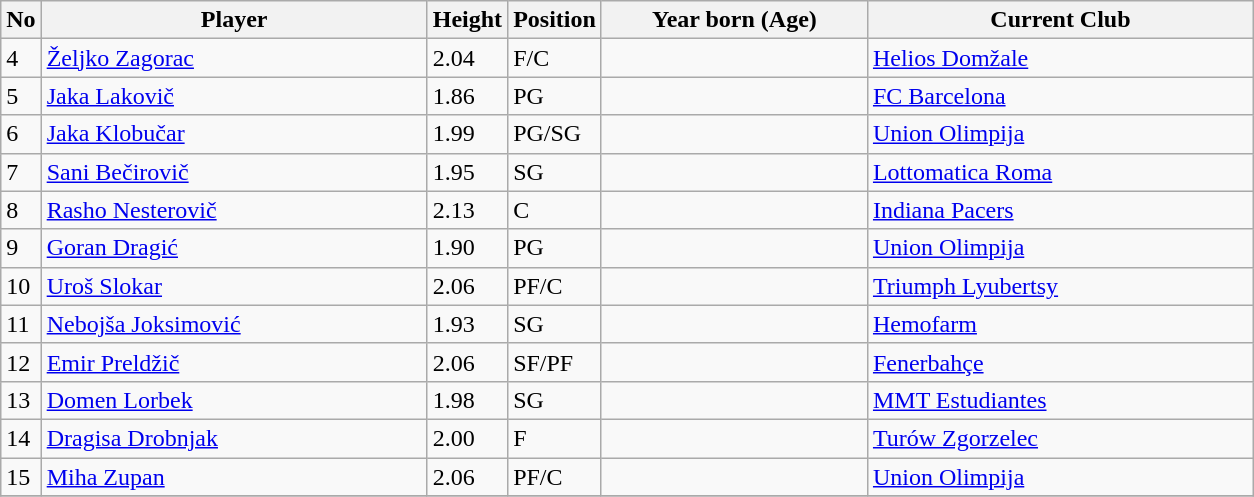<table class="wikitable">
<tr>
<th>No</th>
<th width=250>Player</th>
<th width=15>Height</th>
<th width=15>Position</th>
<th width=170>Year born (Age)</th>
<th width=250>Current Club</th>
</tr>
<tr>
<td>4</td>
<td><a href='#'>Željko Zagorac</a></td>
<td>2.04</td>
<td>F/C</td>
<td></td>
<td> <a href='#'>Helios Domžale</a></td>
</tr>
<tr>
<td>5</td>
<td><a href='#'>Jaka Lakovič</a></td>
<td>1.86</td>
<td>PG</td>
<td></td>
<td> <a href='#'>FC Barcelona</a></td>
</tr>
<tr>
<td>6</td>
<td><a href='#'>Jaka Klobučar</a></td>
<td>1.99</td>
<td>PG/SG</td>
<td></td>
<td> <a href='#'>Union Olimpija</a></td>
</tr>
<tr>
<td>7</td>
<td><a href='#'>Sani Bečirovič</a></td>
<td>1.95</td>
<td>SG</td>
<td></td>
<td> <a href='#'>Lottomatica Roma</a></td>
</tr>
<tr>
<td>8</td>
<td><a href='#'>Rasho Nesterovič</a></td>
<td>2.13</td>
<td>C</td>
<td></td>
<td> <a href='#'>Indiana Pacers</a></td>
</tr>
<tr>
<td>9</td>
<td><a href='#'>Goran Dragić</a></td>
<td>1.90</td>
<td>PG</td>
<td></td>
<td> <a href='#'>Union Olimpija</a></td>
</tr>
<tr>
<td>10</td>
<td><a href='#'>Uroš Slokar</a></td>
<td>2.06</td>
<td>PF/C</td>
<td></td>
<td> <a href='#'>Triumph Lyubertsy</a></td>
</tr>
<tr>
<td>11</td>
<td><a href='#'>Nebojša Joksimović</a></td>
<td>1.93</td>
<td>SG</td>
<td></td>
<td> <a href='#'>Hemofarm</a></td>
</tr>
<tr>
<td>12</td>
<td><a href='#'>Emir Preldžič</a></td>
<td>2.06</td>
<td>SF/PF</td>
<td></td>
<td> <a href='#'>Fenerbahçe</a></td>
</tr>
<tr>
<td>13</td>
<td><a href='#'>Domen Lorbek</a></td>
<td>1.98</td>
<td>SG</td>
<td></td>
<td> <a href='#'>MMT Estudiantes</a></td>
</tr>
<tr>
<td>14</td>
<td><a href='#'>Dragisa Drobnjak</a></td>
<td>2.00</td>
<td>F</td>
<td></td>
<td> <a href='#'>Turów Zgorzelec</a></td>
</tr>
<tr>
<td>15</td>
<td><a href='#'>Miha Zupan</a></td>
<td>2.06</td>
<td>PF/C</td>
<td></td>
<td> <a href='#'>Union Olimpija</a></td>
</tr>
<tr>
</tr>
</table>
